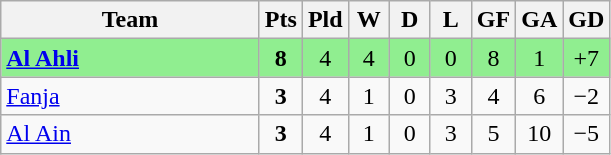<table class="wikitable" style="text-align: center;">
<tr>
<th width="165">Team</th>
<th width="20">Pts</th>
<th width="20">Pld</th>
<th width="20">W</th>
<th width="20">D</th>
<th width="20">L</th>
<th width="20">GF</th>
<th width="20">GA</th>
<th width="20">GD</th>
</tr>
<tr bgcolor=lightgreen>
<td style="text-align:left;"> <strong><a href='#'>Al Ahli</a></strong></td>
<td><strong>8</strong></td>
<td>4</td>
<td>4</td>
<td>0</td>
<td>0</td>
<td>8</td>
<td>1</td>
<td>+7</td>
</tr>
<tr>
<td style="text-align:left;"> <a href='#'>Fanja</a></td>
<td><strong>3</strong></td>
<td>4</td>
<td>1</td>
<td>0</td>
<td>3</td>
<td>4</td>
<td>6</td>
<td>−2</td>
</tr>
<tr>
<td style="text-align:left;"> <a href='#'>Al Ain</a></td>
<td><strong>3</strong></td>
<td>4</td>
<td>1</td>
<td>0</td>
<td>3</td>
<td>5</td>
<td>10</td>
<td>−5</td>
</tr>
</table>
